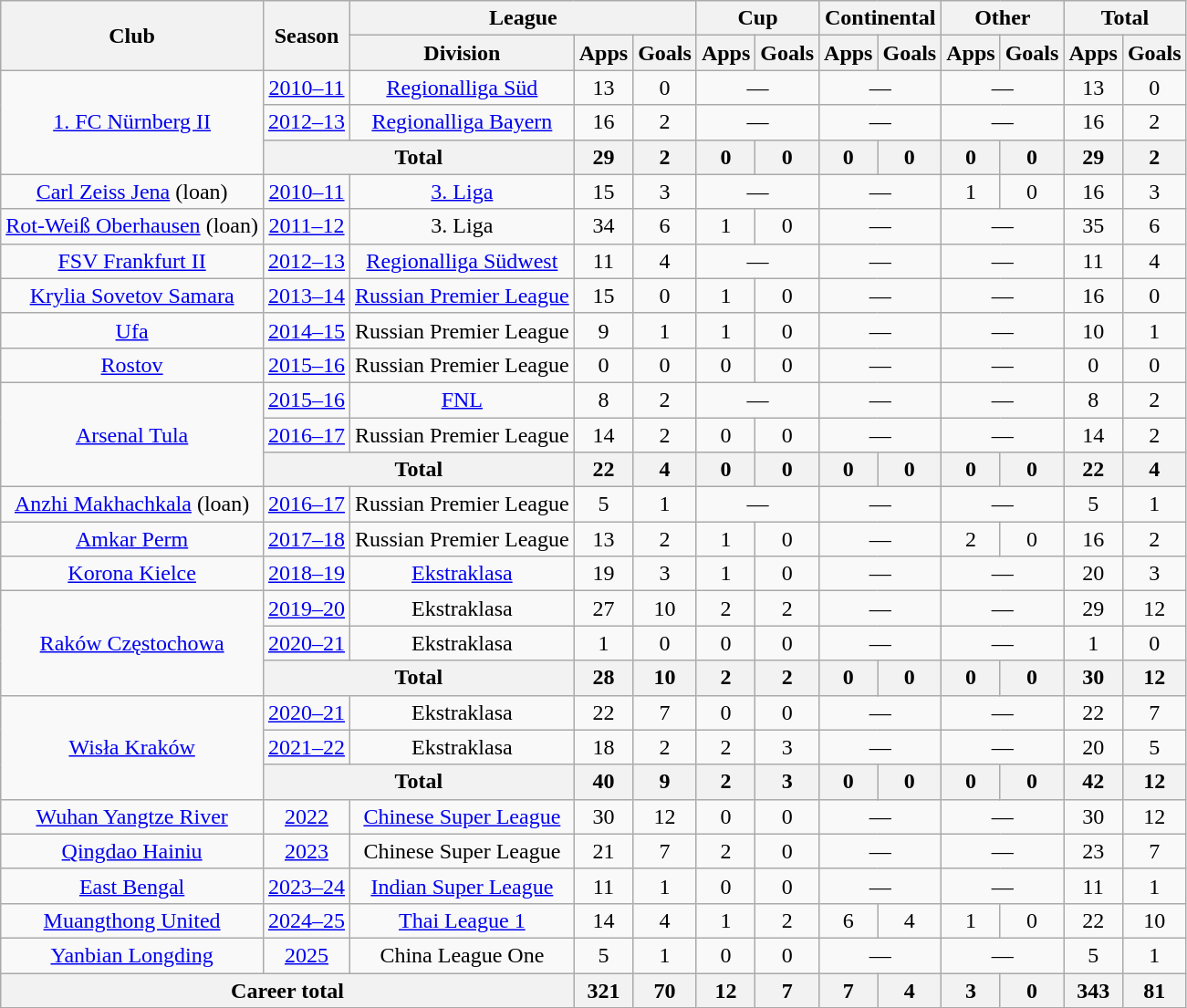<table class="wikitable" style="text-align:center">
<tr>
<th rowspan="2">Club</th>
<th rowspan="2">Season</th>
<th colspan="3">League</th>
<th colspan="2">Cup</th>
<th colspan="2">Continental</th>
<th colspan="2">Other</th>
<th colspan="2">Total</th>
</tr>
<tr>
<th>Division</th>
<th>Apps</th>
<th>Goals</th>
<th>Apps</th>
<th>Goals</th>
<th>Apps</th>
<th>Goals</th>
<th>Apps</th>
<th>Goals</th>
<th>Apps</th>
<th>Goals</th>
</tr>
<tr>
<td rowspan="3"><a href='#'>1. FC Nürnberg II</a></td>
<td><a href='#'>2010–11</a></td>
<td><a href='#'>Regionalliga Süd</a></td>
<td>13</td>
<td>0</td>
<td colspan="2">—</td>
<td colspan="2">—</td>
<td colspan="2">—</td>
<td>13</td>
<td>0</td>
</tr>
<tr>
<td><a href='#'>2012–13</a></td>
<td><a href='#'>Regionalliga Bayern</a></td>
<td>16</td>
<td>2</td>
<td colspan="2">—</td>
<td colspan="2">—</td>
<td colspan="2">—</td>
<td>16</td>
<td>2</td>
</tr>
<tr>
<th colspan="2">Total</th>
<th>29</th>
<th>2</th>
<th>0</th>
<th>0</th>
<th>0</th>
<th>0</th>
<th>0</th>
<th>0</th>
<th>29</th>
<th>2</th>
</tr>
<tr>
<td><a href='#'>Carl Zeiss Jena</a> (loan)</td>
<td><a href='#'>2010–11</a></td>
<td><a href='#'>3. Liga</a></td>
<td>15</td>
<td>3</td>
<td colspan="2">—</td>
<td colspan="2">—</td>
<td>1</td>
<td>0</td>
<td>16</td>
<td>3</td>
</tr>
<tr>
<td><a href='#'>Rot-Weiß Oberhausen</a> (loan)</td>
<td><a href='#'>2011–12</a></td>
<td>3. Liga</td>
<td>34</td>
<td>6</td>
<td>1</td>
<td>0</td>
<td colspan="2">—</td>
<td colspan="2">—</td>
<td>35</td>
<td>6</td>
</tr>
<tr>
<td><a href='#'>FSV Frankfurt II</a></td>
<td><a href='#'>2012–13</a></td>
<td><a href='#'>Regionalliga Südwest</a></td>
<td>11</td>
<td>4</td>
<td colspan="2">—</td>
<td colspan="2">—</td>
<td colspan="2">—</td>
<td>11</td>
<td>4</td>
</tr>
<tr>
<td><a href='#'>Krylia Sovetov Samara</a></td>
<td><a href='#'>2013–14</a></td>
<td><a href='#'>Russian Premier League</a></td>
<td>15</td>
<td>0</td>
<td>1</td>
<td>0</td>
<td colspan="2">—</td>
<td colspan="2">—</td>
<td>16</td>
<td>0</td>
</tr>
<tr>
<td><a href='#'>Ufa</a></td>
<td><a href='#'>2014–15</a></td>
<td>Russian Premier League</td>
<td>9</td>
<td>1</td>
<td>1</td>
<td>0</td>
<td colspan="2">—</td>
<td colspan="2">—</td>
<td>10</td>
<td>1</td>
</tr>
<tr>
<td><a href='#'>Rostov</a></td>
<td><a href='#'>2015–16</a></td>
<td>Russian Premier League</td>
<td>0</td>
<td>0</td>
<td>0</td>
<td>0</td>
<td colspan="2">—</td>
<td colspan="2">—</td>
<td>0</td>
<td>0</td>
</tr>
<tr>
<td rowspan="3"><a href='#'>Arsenal Tula</a></td>
<td><a href='#'>2015–16</a></td>
<td><a href='#'>FNL</a></td>
<td>8</td>
<td>2</td>
<td colspan="2">—</td>
<td colspan="2">—</td>
<td colspan="2">—</td>
<td>8</td>
<td>2</td>
</tr>
<tr>
<td><a href='#'>2016–17</a></td>
<td>Russian Premier League</td>
<td>14</td>
<td>2</td>
<td>0</td>
<td>0</td>
<td colspan="2">—</td>
<td colspan="2">—</td>
<td>14</td>
<td>2</td>
</tr>
<tr>
<th colspan="2">Total</th>
<th>22</th>
<th>4</th>
<th>0</th>
<th>0</th>
<th>0</th>
<th>0</th>
<th>0</th>
<th>0</th>
<th>22</th>
<th>4</th>
</tr>
<tr>
<td><a href='#'>Anzhi Makhachkala</a> (loan)</td>
<td><a href='#'>2016–17</a></td>
<td>Russian Premier League</td>
<td>5</td>
<td>1</td>
<td colspan="2">—</td>
<td colspan="2">—</td>
<td colspan="2">—</td>
<td>5</td>
<td>1</td>
</tr>
<tr>
<td><a href='#'>Amkar Perm</a></td>
<td><a href='#'>2017–18</a></td>
<td>Russian Premier League</td>
<td>13</td>
<td>2</td>
<td>1</td>
<td>0</td>
<td colspan="2">—</td>
<td>2</td>
<td>0</td>
<td>16</td>
<td>2</td>
</tr>
<tr>
<td><a href='#'>Korona Kielce</a></td>
<td><a href='#'>2018–19</a></td>
<td><a href='#'>Ekstraklasa</a></td>
<td>19</td>
<td>3</td>
<td>1</td>
<td>0</td>
<td colspan="2">—</td>
<td colspan="2">—</td>
<td>20</td>
<td>3</td>
</tr>
<tr>
<td rowspan="3"><a href='#'>Raków Częstochowa</a></td>
<td><a href='#'>2019–20</a></td>
<td>Ekstraklasa</td>
<td>27</td>
<td>10</td>
<td>2</td>
<td>2</td>
<td colspan="2">—</td>
<td colspan="2">—</td>
<td>29</td>
<td>12</td>
</tr>
<tr>
<td><a href='#'>2020–21</a></td>
<td>Ekstraklasa</td>
<td>1</td>
<td>0</td>
<td>0</td>
<td>0</td>
<td colspan="2">—</td>
<td colspan="2">—</td>
<td>1</td>
<td>0</td>
</tr>
<tr>
<th colspan="2">Total</th>
<th>28</th>
<th>10</th>
<th>2</th>
<th>2</th>
<th>0</th>
<th>0</th>
<th>0</th>
<th>0</th>
<th>30</th>
<th>12</th>
</tr>
<tr>
<td rowspan="3"><a href='#'>Wisła Kraków</a></td>
<td><a href='#'>2020–21</a></td>
<td>Ekstraklasa</td>
<td>22</td>
<td>7</td>
<td>0</td>
<td>0</td>
<td colspan="2">—</td>
<td colspan="2">—</td>
<td>22</td>
<td>7</td>
</tr>
<tr>
<td><a href='#'>2021–22</a></td>
<td>Ekstraklasa</td>
<td>18</td>
<td>2</td>
<td>2</td>
<td>3</td>
<td colspan="2">—</td>
<td colspan="2">—</td>
<td>20</td>
<td>5</td>
</tr>
<tr>
<th colspan="2">Total</th>
<th>40</th>
<th>9</th>
<th>2</th>
<th>3</th>
<th>0</th>
<th>0</th>
<th>0</th>
<th>0</th>
<th>42</th>
<th>12</th>
</tr>
<tr>
<td><a href='#'>Wuhan Yangtze River</a></td>
<td><a href='#'>2022</a></td>
<td><a href='#'>Chinese Super League</a></td>
<td>30</td>
<td>12</td>
<td>0</td>
<td>0</td>
<td colspan="2">—</td>
<td colspan="2">—</td>
<td>30</td>
<td>12</td>
</tr>
<tr>
<td><a href='#'>Qingdao Hainiu</a></td>
<td><a href='#'>2023</a></td>
<td>Chinese Super League</td>
<td>21</td>
<td>7</td>
<td>2</td>
<td>0</td>
<td colspan="2">—</td>
<td colspan="2">—</td>
<td>23</td>
<td>7</td>
</tr>
<tr>
<td><a href='#'>East Bengal</a></td>
<td><a href='#'>2023–24</a></td>
<td><a href='#'>Indian Super League</a></td>
<td>11</td>
<td>1</td>
<td>0</td>
<td>0</td>
<td colspan="2">—</td>
<td colspan="2">—</td>
<td>11</td>
<td>1</td>
</tr>
<tr>
<td><a href='#'>Muangthong United</a></td>
<td><a href='#'>2024–25</a></td>
<td><a href='#'>Thai League 1</a></td>
<td>14</td>
<td>4</td>
<td>1</td>
<td>2</td>
<td>6</td>
<td>4</td>
<td>1</td>
<td>0</td>
<td>22</td>
<td>10</td>
</tr>
<tr>
<td><a href='#'>Yanbian Longding</a></td>
<td><a href='#'>2025</a></td>
<td>China League One</td>
<td>5</td>
<td>1</td>
<td>0</td>
<td>0</td>
<td colspan="2">—</td>
<td colspan="2">—</td>
<td>5</td>
<td>1</td>
</tr>
<tr>
<th colspan="3">Career total</th>
<th>321</th>
<th>70</th>
<th>12</th>
<th>7</th>
<th>7</th>
<th>4</th>
<th>3</th>
<th>0</th>
<th>343</th>
<th>81</th>
</tr>
</table>
